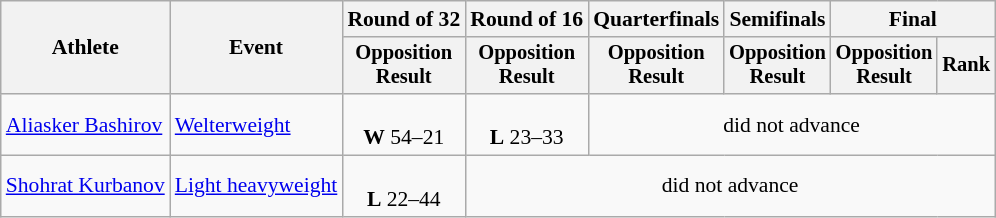<table class="wikitable" style="font-size:90%">
<tr>
<th rowspan="2">Athlete</th>
<th rowspan="2">Event</th>
<th>Round of 32</th>
<th>Round of 16</th>
<th>Quarterfinals</th>
<th>Semifinals</th>
<th colspan=2>Final</th>
</tr>
<tr style="font-size:95%">
<th>Opposition<br>Result</th>
<th>Opposition<br>Result</th>
<th>Opposition<br>Result</th>
<th>Opposition<br>Result</th>
<th>Opposition<br>Result</th>
<th>Rank</th>
</tr>
<tr align=center>
<td align=left><a href='#'>Aliasker Bashirov</a></td>
<td align=left><a href='#'>Welterweight</a></td>
<td><br><strong>W</strong> 54–21</td>
<td><br><strong>L</strong> 23–33</td>
<td colspan=4>did not advance</td>
</tr>
<tr align=center>
<td align=left><a href='#'>Shohrat Kurbanov</a></td>
<td align=left><a href='#'>Light heavyweight</a></td>
<td><br><strong>L</strong> 22–44</td>
<td colspan=5>did not advance</td>
</tr>
</table>
